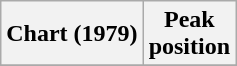<table class="wikitable plainrowheaders"  style="text-align:center">
<tr>
<th scope="col">Chart (1979)</th>
<th scope="col">Peak<br>position</th>
</tr>
<tr>
</tr>
</table>
